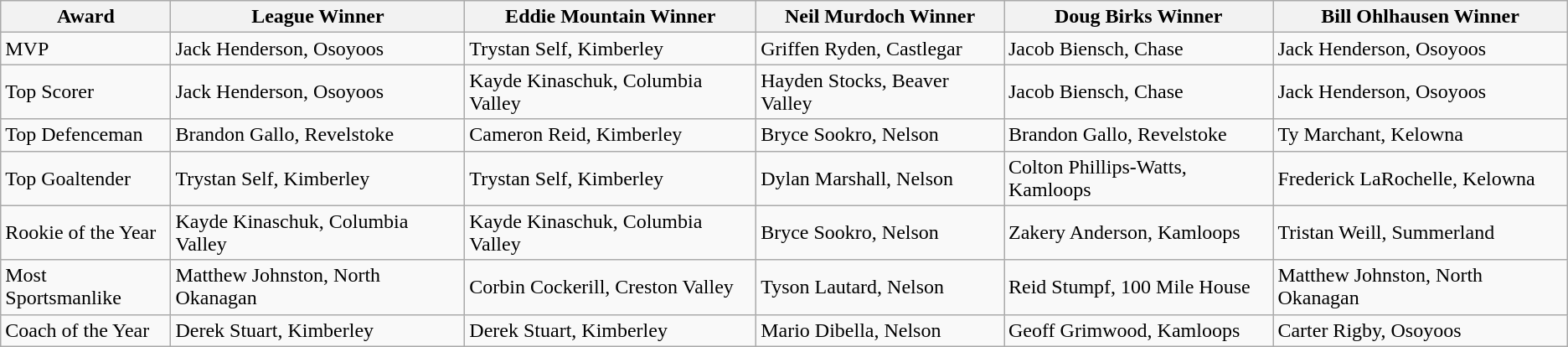<table class="wikitable">
<tr>
<th>Award</th>
<th>League Winner</th>
<th>Eddie Mountain Winner</th>
<th>Neil Murdoch Winner</th>
<th>Doug Birks Winner</th>
<th>Bill Ohlhausen Winner</th>
</tr>
<tr>
<td>MVP</td>
<td>Jack Henderson, Osoyoos</td>
<td>Trystan Self, Kimberley</td>
<td>Griffen Ryden, Castlegar</td>
<td>Jacob Biensch, Chase</td>
<td>Jack Henderson, Osoyoos</td>
</tr>
<tr>
<td>Top Scorer</td>
<td>Jack Henderson, Osoyoos</td>
<td>Kayde Kinaschuk, Columbia Valley</td>
<td>Hayden Stocks, Beaver Valley</td>
<td>Jacob Biensch, Chase</td>
<td>Jack Henderson, Osoyoos</td>
</tr>
<tr>
<td>Top Defenceman</td>
<td>Brandon Gallo, Revelstoke</td>
<td>Cameron Reid, Kimberley</td>
<td>Bryce Sookro, Nelson</td>
<td>Brandon Gallo, Revelstoke</td>
<td>Ty Marchant, Kelowna</td>
</tr>
<tr>
<td>Top Goaltender</td>
<td>Trystan Self, Kimberley</td>
<td>Trystan Self, Kimberley</td>
<td>Dylan Marshall, Nelson</td>
<td>Colton Phillips-Watts, Kamloops</td>
<td>Frederick LaRochelle, Kelowna</td>
</tr>
<tr>
<td>Rookie of the Year</td>
<td>Kayde Kinaschuk, Columbia Valley</td>
<td>Kayde Kinaschuk, Columbia Valley</td>
<td>Bryce Sookro, Nelson</td>
<td>Zakery Anderson, Kamloops</td>
<td>Tristan Weill, Summerland</td>
</tr>
<tr>
<td>Most Sportsmanlike</td>
<td>Matthew Johnston, North Okanagan</td>
<td>Corbin Cockerill, Creston Valley</td>
<td>Tyson Lautard, Nelson</td>
<td>Reid Stumpf, 100 Mile House</td>
<td>Matthew Johnston, North Okanagan</td>
</tr>
<tr>
<td>Coach of the Year</td>
<td>Derek Stuart, Kimberley</td>
<td>Derek Stuart, Kimberley</td>
<td>Mario Dibella, Nelson</td>
<td>Geoff Grimwood, Kamloops</td>
<td>Carter Rigby, Osoyoos</td>
</tr>
</table>
